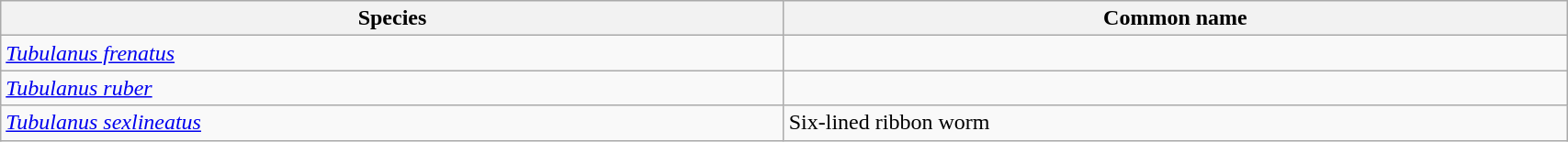<table width=90% class="wikitable">
<tr>
<th width=25%>Species</th>
<th width=25%>Common name</th>
</tr>
<tr>
<td><em><a href='#'>Tubulanus frenatus</a></em></td>
<td></td>
</tr>
<tr>
<td><em><a href='#'>Tubulanus ruber</a></em></td>
<td></td>
</tr>
<tr>
<td><em><a href='#'>Tubulanus sexlineatus</a></em></td>
<td>Six-lined ribbon worm</td>
</tr>
</table>
